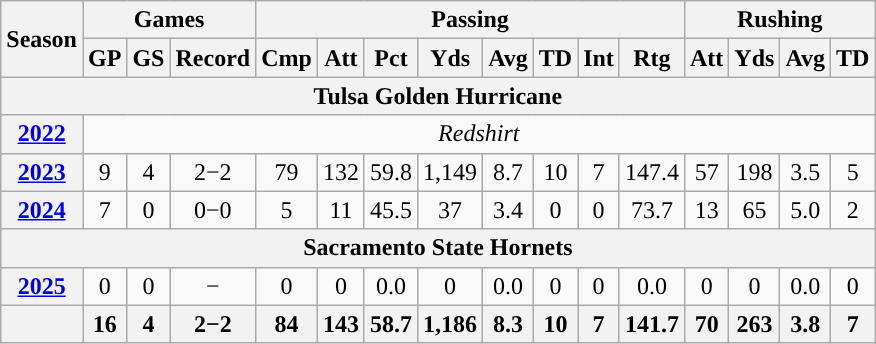<table class="wikitable" style="text-align:center;">
<tr>
<th rowspan="2">Season</th>
<th colspan="3">Games</th>
<th colspan="8">Passing</th>
<th colspan="5">Rushing</th>
</tr>
<tr>
<th>GP</th>
<th>GS</th>
<th>Record</th>
<th>Cmp</th>
<th>Att</th>
<th>Pct</th>
<th>Yds</th>
<th>Avg</th>
<th>TD</th>
<th>Int</th>
<th>Rtg</th>
<th>Att</th>
<th>Yds</th>
<th>Avg</th>
<th>TD</th>
</tr>
<tr>
<th colspan="16">Tulsa Golden Hurricane</th>
</tr>
<tr>
<th><a href='#'>2022</a></th>
<td colspan="16"><em>Redshirt </em></td>
</tr>
<tr>
<th><a href='#'>2023</a></th>
<td>9</td>
<td>4</td>
<td>2−2</td>
<td>79</td>
<td>132</td>
<td>59.8</td>
<td>1,149</td>
<td>8.7</td>
<td>10</td>
<td>7</td>
<td>147.4</td>
<td>57</td>
<td>198</td>
<td>3.5</td>
<td>5</td>
</tr>
<tr>
<th><a href='#'>2024</a></th>
<td>7</td>
<td>0</td>
<td>0−0</td>
<td>5</td>
<td>11</td>
<td>45.5</td>
<td>37</td>
<td>3.4</td>
<td>0</td>
<td>0</td>
<td>73.7</td>
<td>13</td>
<td>65</td>
<td>5.0</td>
<td>2</td>
</tr>
<tr>
<th colspan="16">Sacramento State Hornets</th>
</tr>
<tr>
<th><a href='#'>2025</a></th>
<td>0</td>
<td>0</td>
<td>−</td>
<td>0</td>
<td>0</td>
<td>0.0</td>
<td>0</td>
<td>0.0</td>
<td>0</td>
<td>0</td>
<td>0.0</td>
<td>0</td>
<td>0</td>
<td>0.0</td>
<td>0</td>
</tr>
<tr>
<th></th>
<th>16</th>
<th>4</th>
<th>2−2</th>
<th>84</th>
<th>143</th>
<th>58.7</th>
<th>1,186</th>
<th>8.3</th>
<th>10</th>
<th>7</th>
<th>141.7</th>
<th>70</th>
<th>263</th>
<th>3.8</th>
<th>7</th>
</tr>
</table>
